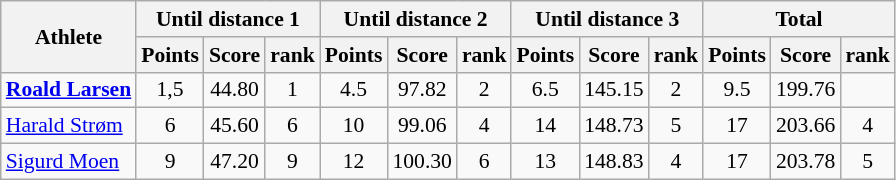<table class="wikitable" border="1" style="font-size:90%">
<tr>
<th rowspan=2>Athlete</th>
<th colspan=3>Until distance 1</th>
<th colspan=3>Until distance 2</th>
<th colspan=3>Until distance 3</th>
<th colspan=3>Total</th>
</tr>
<tr>
<th>Points</th>
<th>Score</th>
<th>rank</th>
<th>Points</th>
<th>Score</th>
<th>rank</th>
<th>Points</th>
<th>Score</th>
<th>rank</th>
<th>Points</th>
<th>Score</th>
<th>rank</th>
</tr>
<tr>
<td><strong><a href='#'>Roald Larsen</a></strong></td>
<td align=center>1,5</td>
<td align=center>44.80</td>
<td align=center>1</td>
<td align=center>4.5</td>
<td align=center>97.82</td>
<td align=center>2</td>
<td align=center>6.5</td>
<td align=center>145.15</td>
<td align=center>2</td>
<td align=center>9.5</td>
<td align=center>199.76</td>
<td align=center></td>
</tr>
<tr>
<td><a href='#'>Harald Strøm</a></td>
<td align=center>6</td>
<td align=center>45.60</td>
<td align=center>6</td>
<td align=center>10</td>
<td align=center>99.06</td>
<td align=center>4</td>
<td align=center>14</td>
<td align=center>148.73</td>
<td align=center>5</td>
<td align=center>17</td>
<td align=center>203.66</td>
<td align=center>4</td>
</tr>
<tr>
<td><a href='#'>Sigurd Moen</a></td>
<td align=center>9</td>
<td align=center>47.20</td>
<td align=center>9</td>
<td align=center>12</td>
<td align=center>100.30</td>
<td align=center>6</td>
<td align=center>13</td>
<td align=center>148.83</td>
<td align=center>4</td>
<td align=center>17</td>
<td align=center>203.78</td>
<td align=center>5</td>
</tr>
</table>
